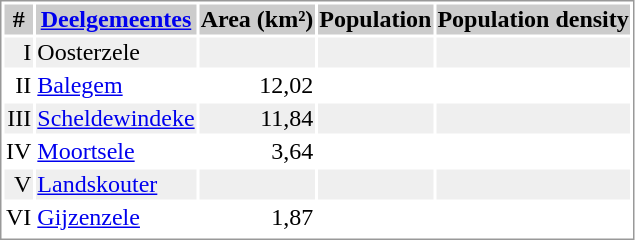<table border="0" style="border: 1px solid #999; background-color:#FFFFFF">
<tr align="center" bgcolor="#CCCCCC">
<th>#</th>
<th><a href='#'>Deelgemeentes</a></th>
<th>Area (km²)</th>
<th>Population</th>
<th>Population density</th>
</tr>
<tr align="right" bgcolor="#efefef">
<td>I</td>
<td align="left">Oosterzele</td>
<td></td>
<td></td>
<td></td>
</tr>
<tr align="right">
<td>II</td>
<td align="left"><a href='#'>Balegem</a></td>
<td>12,02</td>
<td></td>
<td></td>
</tr>
<tr align="right" bgcolor="#efefef">
<td>III</td>
<td align="left"><a href='#'>Scheldewindeke</a></td>
<td>11,84</td>
<td></td>
<td></td>
</tr>
<tr align="right">
<td>IV</td>
<td align="left"><a href='#'>Moortsele</a></td>
<td>3,64</td>
<td></td>
<td></td>
</tr>
<tr align="right" bgcolor="#efefef">
<td>V</td>
<td align="left"><a href='#'>Landskouter</a></td>
<td></td>
<td></td>
<td></td>
</tr>
<tr align="right">
<td>VI</td>
<td align="left"><a href='#'>Gijzenzele</a></td>
<td>1,87</td>
<td></td>
<td></td>
</tr>
<tr align="right">
</tr>
</table>
